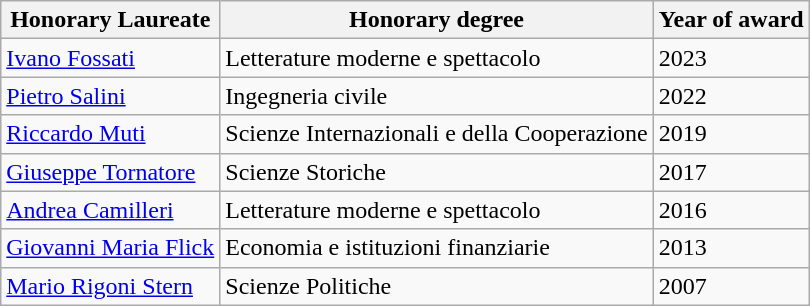<table class="wikitable">
<tr>
<th>Honorary Laureate</th>
<th>Honorary degree</th>
<th>Year of award</th>
</tr>
<tr>
<td><a href='#'>Ivano Fossati</a></td>
<td>Letterature moderne e spettacolo</td>
<td>2023</td>
</tr>
<tr>
<td><a href='#'>Pietro Salini</a></td>
<td>Ingegneria civile</td>
<td>2022</td>
</tr>
<tr>
<td><a href='#'>Riccardo Muti</a></td>
<td>Scienze Internazionali e della Cooperazione</td>
<td>2019</td>
</tr>
<tr>
<td><a href='#'>Giuseppe Tornatore</a></td>
<td>Scienze Storiche</td>
<td>2017</td>
</tr>
<tr>
<td><a href='#'>Andrea Camilleri</a></td>
<td>Letterature moderne e spettacolo</td>
<td>2016</td>
</tr>
<tr>
<td><a href='#'>Giovanni Maria Flick</a></td>
<td>Economia e istituzioni finanziarie</td>
<td>2013</td>
</tr>
<tr>
<td><a href='#'>Mario Rigoni Stern</a></td>
<td>Scienze Politiche</td>
<td>2007</td>
</tr>
</table>
